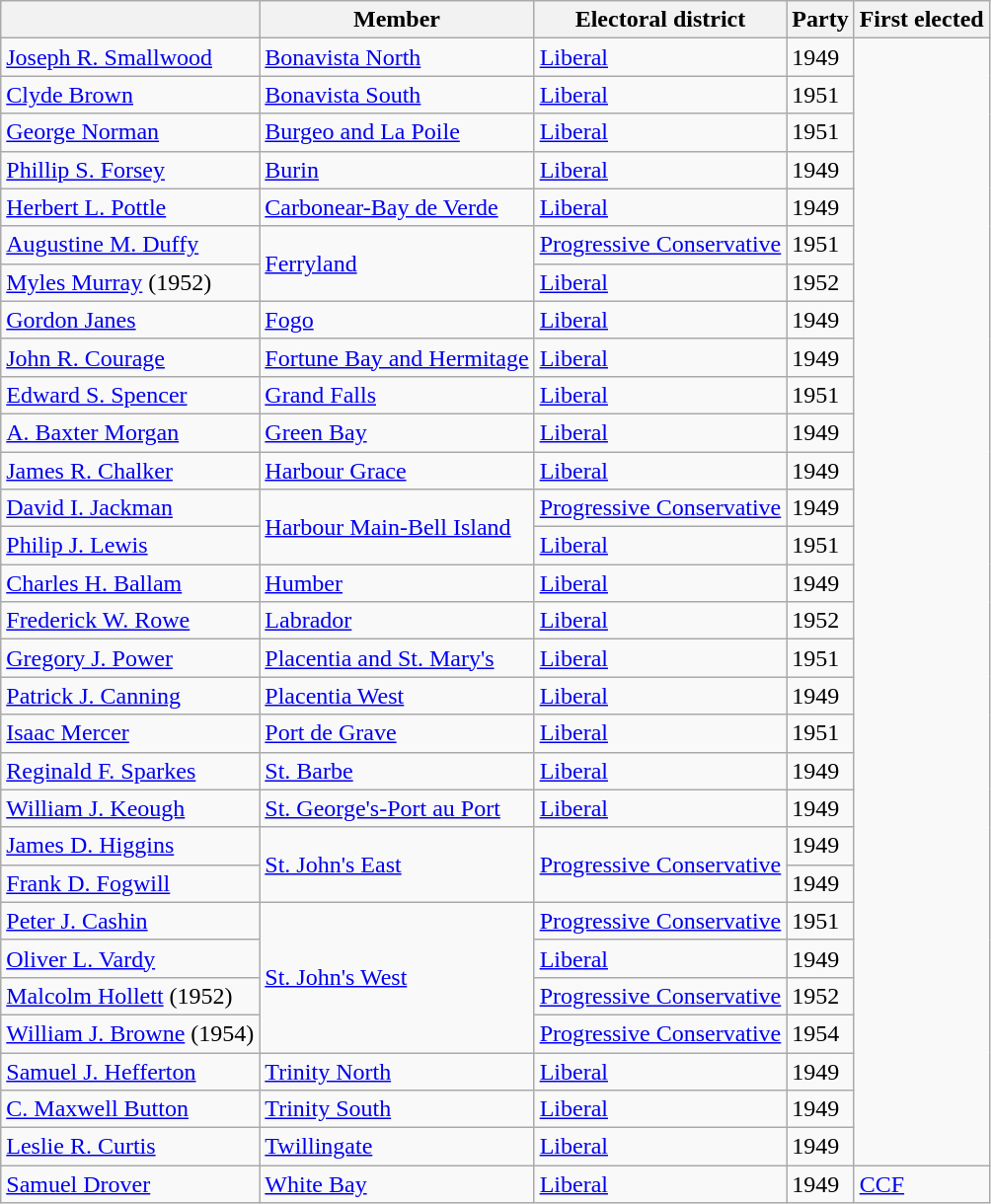<table class="wikitable sortable">
<tr>
<th></th>
<th>Member</th>
<th>Electoral district</th>
<th>Party</th>
<th>First elected</th>
</tr>
<tr>
<td><a href='#'>Joseph R. Smallwood</a></td>
<td><a href='#'>Bonavista North</a></td>
<td><a href='#'>Liberal</a></td>
<td>1949</td>
</tr>
<tr>
<td><a href='#'>Clyde Brown</a></td>
<td><a href='#'>Bonavista South</a></td>
<td><a href='#'>Liberal</a></td>
<td>1951</td>
</tr>
<tr>
<td><a href='#'>George Norman</a></td>
<td><a href='#'>Burgeo and La Poile</a></td>
<td><a href='#'>Liberal</a></td>
<td>1951</td>
</tr>
<tr>
<td><a href='#'>Phillip S. Forsey</a></td>
<td><a href='#'>Burin</a></td>
<td><a href='#'>Liberal</a></td>
<td>1949</td>
</tr>
<tr>
<td><a href='#'>Herbert L. Pottle</a></td>
<td><a href='#'>Carbonear-Bay de Verde</a></td>
<td><a href='#'>Liberal</a></td>
<td>1949</td>
</tr>
<tr>
<td><a href='#'>Augustine M. Duffy</a></td>
<td rowspan=2><a href='#'>Ferryland</a></td>
<td><a href='#'>Progressive Conservative</a></td>
<td>1951</td>
</tr>
<tr>
<td><a href='#'>Myles Murray</a> (1952)</td>
<td><a href='#'>Liberal</a></td>
<td>1952</td>
</tr>
<tr>
<td><a href='#'>Gordon Janes</a></td>
<td><a href='#'>Fogo</a></td>
<td><a href='#'>Liberal</a></td>
<td>1949</td>
</tr>
<tr>
<td><a href='#'>John R. Courage</a></td>
<td><a href='#'>Fortune Bay and Hermitage</a></td>
<td><a href='#'>Liberal</a></td>
<td>1949</td>
</tr>
<tr>
<td><a href='#'>Edward S. Spencer</a></td>
<td><a href='#'>Grand Falls</a></td>
<td><a href='#'>Liberal</a></td>
<td>1951</td>
</tr>
<tr>
<td><a href='#'>A. Baxter Morgan</a></td>
<td><a href='#'>Green Bay</a></td>
<td><a href='#'>Liberal</a></td>
<td>1949</td>
</tr>
<tr>
<td><a href='#'>James R. Chalker</a></td>
<td><a href='#'>Harbour Grace</a></td>
<td><a href='#'>Liberal</a></td>
<td>1949</td>
</tr>
<tr>
<td><a href='#'>David I. Jackman</a></td>
<td rowspan=2><a href='#'>Harbour Main-Bell Island</a></td>
<td><a href='#'>Progressive Conservative</a></td>
<td>1949</td>
</tr>
<tr>
<td><a href='#'>Philip J. Lewis</a></td>
<td><a href='#'>Liberal</a></td>
<td>1951</td>
</tr>
<tr>
<td><a href='#'>Charles H. Ballam</a></td>
<td><a href='#'>Humber</a></td>
<td><a href='#'>Liberal</a></td>
<td>1949</td>
</tr>
<tr>
<td><a href='#'>Frederick W. Rowe</a></td>
<td><a href='#'>Labrador</a></td>
<td><a href='#'>Liberal</a></td>
<td>1952</td>
</tr>
<tr>
<td><a href='#'>Gregory J. Power</a></td>
<td><a href='#'>Placentia and St. Mary's</a></td>
<td><a href='#'>Liberal</a></td>
<td>1951</td>
</tr>
<tr>
<td><a href='#'>Patrick J. Canning</a></td>
<td><a href='#'>Placentia West</a></td>
<td><a href='#'>Liberal</a></td>
<td>1949</td>
</tr>
<tr>
<td><a href='#'>Isaac Mercer</a></td>
<td><a href='#'>Port de Grave</a></td>
<td><a href='#'>Liberal</a></td>
<td>1951</td>
</tr>
<tr>
<td><a href='#'>Reginald F. Sparkes</a></td>
<td><a href='#'>St. Barbe</a></td>
<td><a href='#'>Liberal</a></td>
<td>1949</td>
</tr>
<tr>
<td><a href='#'>William J. Keough</a></td>
<td><a href='#'>St. George's-Port au Port</a></td>
<td><a href='#'>Liberal</a></td>
<td>1949</td>
</tr>
<tr>
<td><a href='#'>James D. Higgins</a></td>
<td rowspan=2><a href='#'>St. John's East</a></td>
<td rowspan=2><a href='#'>Progressive Conservative</a></td>
<td>1949</td>
</tr>
<tr>
<td><a href='#'>Frank D. Fogwill</a></td>
<td>1949</td>
</tr>
<tr>
<td><a href='#'>Peter J. Cashin</a></td>
<td rowspan=4><a href='#'>St. John's West</a></td>
<td><a href='#'>Progressive Conservative</a></td>
<td>1951</td>
</tr>
<tr>
<td><a href='#'>Oliver L. Vardy</a></td>
<td><a href='#'>Liberal</a></td>
<td>1949</td>
</tr>
<tr>
<td><a href='#'>Malcolm Hollett</a> (1952)</td>
<td><a href='#'>Progressive Conservative</a></td>
<td>1952</td>
</tr>
<tr>
<td><a href='#'>William J. Browne</a> (1954)</td>
<td><a href='#'>Progressive Conservative</a></td>
<td>1954</td>
</tr>
<tr>
<td><a href='#'>Samuel J. Hefferton</a></td>
<td><a href='#'>Trinity North</a></td>
<td><a href='#'>Liberal</a></td>
<td>1949</td>
</tr>
<tr>
<td><a href='#'>C. Maxwell Button</a></td>
<td><a href='#'>Trinity South</a></td>
<td><a href='#'>Liberal</a></td>
<td>1949</td>
</tr>
<tr>
<td><a href='#'>Leslie R. Curtis</a></td>
<td><a href='#'>Twillingate</a></td>
<td><a href='#'>Liberal</a></td>
<td>1949</td>
</tr>
<tr>
<td rowspan=2><a href='#'>Samuel Drover</a></td>
<td rowspan=2><a href='#'>White Bay</a></td>
<td><a href='#'>Liberal</a></td>
<td rowspan=2>1949<br></td>
<td><a href='#'>CCF</a></td>
</tr>
</table>
